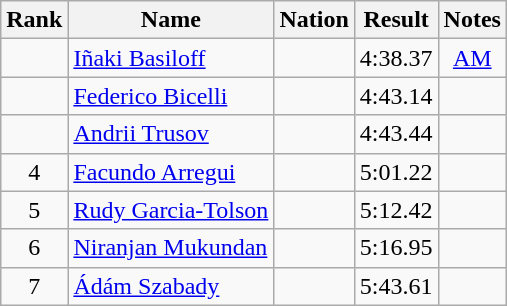<table class="wikitable sortable" style="text-align:center">
<tr>
<th>Rank</th>
<th>Name</th>
<th>Nation</th>
<th>Result</th>
<th>Notes</th>
</tr>
<tr>
<td></td>
<td align=left><a href='#'>Iñaki Basiloff</a></td>
<td align=left></td>
<td>4:38.37</td>
<td><a href='#'>AM</a></td>
</tr>
<tr>
<td></td>
<td align=left><a href='#'>Federico Bicelli</a></td>
<td align=left></td>
<td>4:43.14</td>
<td></td>
</tr>
<tr>
<td></td>
<td align=left><a href='#'>Andrii Trusov</a></td>
<td align=left></td>
<td>4:43.44</td>
<td></td>
</tr>
<tr>
<td>4</td>
<td align=left><a href='#'>Facundo Arregui</a></td>
<td align=left></td>
<td>5:01.22</td>
<td></td>
</tr>
<tr>
<td>5</td>
<td align=left><a href='#'>Rudy Garcia-Tolson</a></td>
<td align=left></td>
<td>5:12.42</td>
<td></td>
</tr>
<tr>
<td>6</td>
<td align=left><a href='#'>Niranjan Mukundan</a></td>
<td align=left></td>
<td>5:16.95</td>
<td></td>
</tr>
<tr>
<td>7</td>
<td align=left><a href='#'>Ádám Szabady</a></td>
<td align=left></td>
<td>5:43.61</td>
<td></td>
</tr>
</table>
